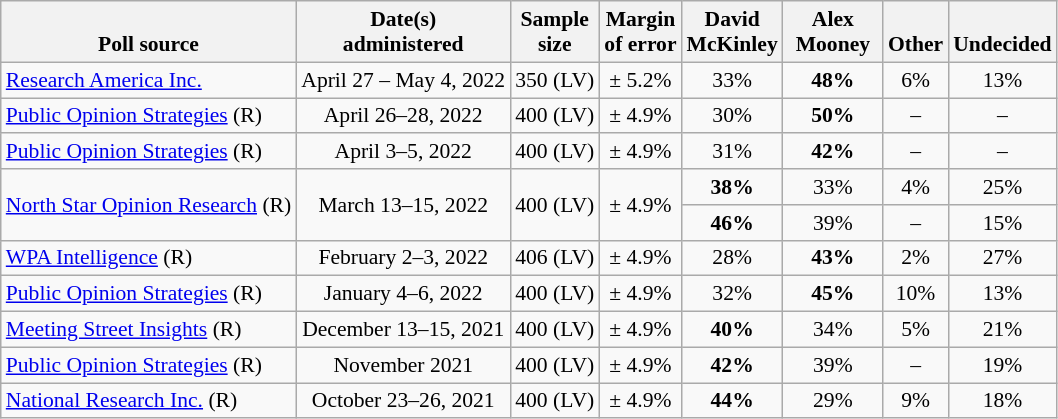<table class="wikitable" style="font-size:90%;text-align:center;">
<tr valign=bottom>
<th>Poll source</th>
<th>Date(s)<br>administered</th>
<th>Sample<br>size</th>
<th>Margin<br>of error</th>
<th style="width:60px;">David<br>McKinley</th>
<th style="width:60px;">Alex<br>Mooney</th>
<th>Other</th>
<th>Undecided</th>
</tr>
<tr>
<td style="text-align:left;"><a href='#'>Research America Inc.</a></td>
<td>April 27 – May 4, 2022</td>
<td>350 (LV)</td>
<td>± 5.2%</td>
<td>33%</td>
<td><strong>48%</strong></td>
<td>6%</td>
<td>13%</td>
</tr>
<tr>
<td style="text-align:left;"><a href='#'>Public Opinion Strategies</a> (R)</td>
<td>April 26–28, 2022</td>
<td>400 (LV)</td>
<td>± 4.9%</td>
<td>30%</td>
<td><strong>50%</strong></td>
<td>–</td>
<td>–</td>
</tr>
<tr>
<td style="text-align:left;"><a href='#'>Public Opinion Strategies</a> (R)</td>
<td>April 3–5, 2022</td>
<td>400 (LV)</td>
<td>± 4.9%</td>
<td>31%</td>
<td><strong>42%</strong></td>
<td>–</td>
<td>–</td>
</tr>
<tr>
<td style="text-align:left;" rowspan="2"><a href='#'>North Star Opinion Research</a> (R)</td>
<td rowspan="2">March 13–15, 2022</td>
<td rowspan="2">400 (LV)</td>
<td rowspan="2">± 4.9%</td>
<td><strong>38%</strong></td>
<td>33%</td>
<td>4%</td>
<td>25%</td>
</tr>
<tr>
<td><strong>46%</strong></td>
<td>39%</td>
<td>–</td>
<td>15%</td>
</tr>
<tr>
<td style="text-align:left;"><a href='#'>WPA Intelligence</a> (R)</td>
<td>February 2–3, 2022</td>
<td>406 (LV)</td>
<td>± 4.9%</td>
<td>28%</td>
<td><strong>43%</strong></td>
<td>2%</td>
<td>27%</td>
</tr>
<tr>
<td style="text-align:left;"><a href='#'>Public Opinion Strategies</a> (R)</td>
<td>January 4–6, 2022</td>
<td>400 (LV)</td>
<td>± 4.9%</td>
<td>32%</td>
<td><strong>45%</strong></td>
<td>10%</td>
<td>13%</td>
</tr>
<tr>
<td style="text-align:left;"><a href='#'>Meeting Street Insights</a> (R)</td>
<td>December 13–15, 2021</td>
<td>400 (LV)</td>
<td>± 4.9%</td>
<td><strong>40%</strong></td>
<td>34%</td>
<td>5%</td>
<td>21%</td>
</tr>
<tr>
<td style="text-align:left;"><a href='#'>Public Opinion Strategies</a> (R)</td>
<td>November 2021</td>
<td>400 (LV)</td>
<td>± 4.9%</td>
<td><strong>42%</strong></td>
<td>39%</td>
<td>–</td>
<td>19%</td>
</tr>
<tr>
<td style="text-align:left;"><a href='#'>National Research Inc.</a> (R)</td>
<td>October 23–26, 2021</td>
<td>400 (LV)</td>
<td>± 4.9%</td>
<td><strong>44%</strong></td>
<td>29%</td>
<td>9%</td>
<td>18%</td>
</tr>
</table>
